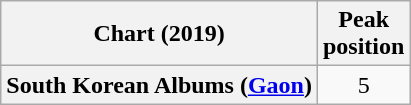<table class="wikitable plainrowheaders" style="text-align:center">
<tr>
<th scope="col">Chart (2019)</th>
<th scope="col">Peak<br>position</th>
</tr>
<tr>
<th scope="row">South Korean Albums (<a href='#'>Gaon</a>)</th>
<td>5</td>
</tr>
</table>
